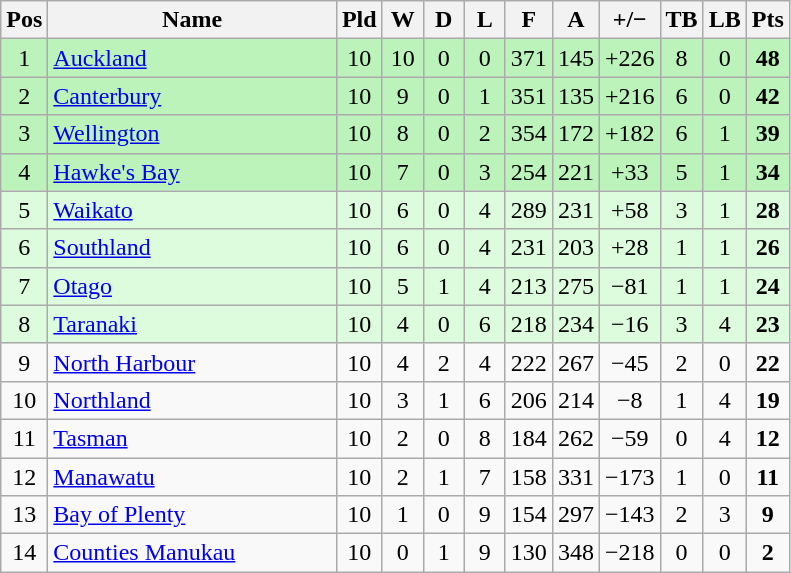<table class="wikitable" style="text-align:center">
<tr>
<th width="20">Pos</th>
<th width="185">Name</th>
<th width="20">Pld</th>
<th width="20">W</th>
<th width="20">D</th>
<th width="20">L</th>
<th width="20">F</th>
<th width="20">A</th>
<th width="20">+/−</th>
<th width="20">TB</th>
<th width="20">LB</th>
<th width="20">Pts</th>
</tr>
<tr bgcolor="#bbf3bb">
<td>1</td>
<td align="left"><a href='#'>Auckland</a></td>
<td>10</td>
<td>10</td>
<td>0</td>
<td>0</td>
<td>371</td>
<td>145</td>
<td>+226</td>
<td>8</td>
<td>0</td>
<td><strong>48</strong></td>
</tr>
<tr bgcolor="#bbf3bb">
<td>2</td>
<td align="left"><a href='#'>Canterbury</a></td>
<td>10</td>
<td>9</td>
<td>0</td>
<td>1</td>
<td>351</td>
<td>135</td>
<td>+216</td>
<td>6</td>
<td>0</td>
<td><strong>42</strong></td>
</tr>
<tr bgcolor="#bbf3bb">
<td>3</td>
<td align="left"><a href='#'>Wellington</a></td>
<td>10</td>
<td>8</td>
<td>0</td>
<td>2</td>
<td>354</td>
<td>172</td>
<td>+182</td>
<td>6</td>
<td>1</td>
<td><strong>39</strong></td>
</tr>
<tr bgcolor="#bbf3bb">
<td>4</td>
<td align="left"><a href='#'>Hawke's Bay</a></td>
<td>10</td>
<td>7</td>
<td>0</td>
<td>3</td>
<td>254</td>
<td>221</td>
<td>+33</td>
<td>5</td>
<td>1</td>
<td><strong>34</strong></td>
</tr>
<tr bgcolor="#ddfcdd">
<td>5</td>
<td align="left"><a href='#'>Waikato</a></td>
<td>10</td>
<td>6</td>
<td>0</td>
<td>4</td>
<td>289</td>
<td>231</td>
<td>+58</td>
<td>3</td>
<td>1</td>
<td><strong>28</strong></td>
</tr>
<tr bgcolor="#ddfcdd">
<td>6</td>
<td align="left"><a href='#'>Southland</a></td>
<td>10</td>
<td>6</td>
<td>0</td>
<td>4</td>
<td>231</td>
<td>203</td>
<td>+28</td>
<td>1</td>
<td>1</td>
<td><strong>26</strong></td>
</tr>
<tr bgcolor="#ddfcdd">
<td>7</td>
<td align="left"><a href='#'>Otago</a></td>
<td>10</td>
<td>5</td>
<td>1</td>
<td>4</td>
<td>213</td>
<td>275</td>
<td>−81</td>
<td>1</td>
<td>1</td>
<td><strong>24</strong></td>
</tr>
<tr bgcolor="#ddfcdd">
<td>8</td>
<td align="left"><a href='#'>Taranaki</a></td>
<td>10</td>
<td>4</td>
<td>0</td>
<td>6</td>
<td>218</td>
<td>234</td>
<td>−16</td>
<td>3</td>
<td>4</td>
<td><strong>23</strong></td>
</tr>
<tr>
<td>9</td>
<td align="left"><a href='#'>North Harbour</a></td>
<td>10</td>
<td>4</td>
<td>2</td>
<td>4</td>
<td>222</td>
<td>267</td>
<td>−45</td>
<td>2</td>
<td>0</td>
<td><strong>22</strong></td>
</tr>
<tr>
<td>10</td>
<td align="left"><a href='#'>Northland</a></td>
<td>10</td>
<td>3</td>
<td>1</td>
<td>6</td>
<td>206</td>
<td>214</td>
<td>−8</td>
<td>1</td>
<td>4</td>
<td><strong>19</strong></td>
</tr>
<tr>
<td>11</td>
<td align="left"><a href='#'>Tasman</a></td>
<td>10</td>
<td>2</td>
<td>0</td>
<td>8</td>
<td>184</td>
<td>262</td>
<td>−59</td>
<td>0</td>
<td>4</td>
<td><strong>12</strong></td>
</tr>
<tr>
<td>12</td>
<td align="left"><a href='#'>Manawatu</a></td>
<td>10</td>
<td>2</td>
<td>1</td>
<td>7</td>
<td>158</td>
<td>331</td>
<td>−173</td>
<td>1</td>
<td>0</td>
<td><strong>11</strong></td>
</tr>
<tr>
<td>13</td>
<td align="left"><a href='#'>Bay of Plenty</a></td>
<td>10</td>
<td>1</td>
<td>0</td>
<td>9</td>
<td>154</td>
<td>297</td>
<td>−143</td>
<td>2</td>
<td>3</td>
<td><strong>9</strong></td>
</tr>
<tr>
<td>14</td>
<td align="left"><a href='#'>Counties Manukau</a></td>
<td>10</td>
<td>0</td>
<td>1</td>
<td>9</td>
<td>130</td>
<td>348</td>
<td>−218</td>
<td>0</td>
<td>0</td>
<td><strong>2</strong></td>
</tr>
</table>
